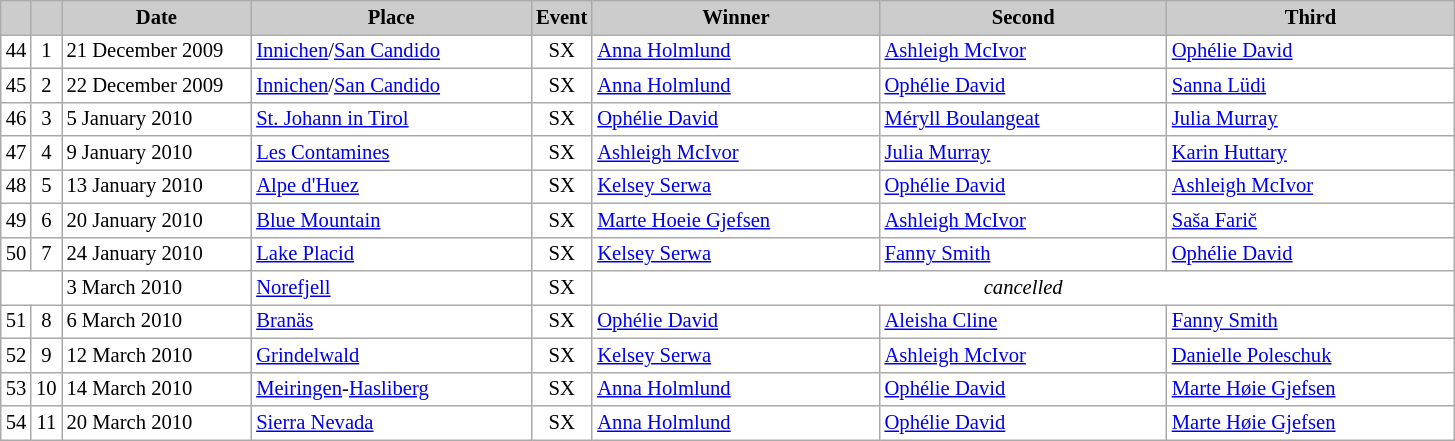<table class="wikitable plainrowheaders" style="background:#fff; font-size:86%; line-height:16px; border:grey solid 1px; border-collapse:collapse;">
<tr style="background:#ccc; text-align:center;">
<th scope="col" style="background:#ccc; width=20 px;"></th>
<th scope="col" style="background:#ccc; width=30 px;"></th>
<th scope="col" style="background:#ccc; width:120px;">Date</th>
<th scope="col" style="background:#ccc; width:180px;">Place</th>
<th scope="col" style="background:#ccc; width:15px;">Event</th>
<th scope="col" style="background:#ccc; width:185px;">Winner</th>
<th scope="col" style="background:#ccc; width:185px;">Second</th>
<th scope="col" style="background:#ccc; width:185px;">Third</th>
</tr>
<tr>
<td align=center>44</td>
<td align=center>1</td>
<td>21 December 2009</td>
<td> <a href='#'>Innichen</a>/<a href='#'>San Candido</a></td>
<td align=center>SX</td>
<td> <a href='#'>Anna Holmlund</a></td>
<td> <a href='#'>Ashleigh McIvor</a></td>
<td> <a href='#'>Ophélie David</a></td>
</tr>
<tr>
<td align=center>45</td>
<td align=center>2</td>
<td>22 December 2009</td>
<td> <a href='#'>Innichen</a>/<a href='#'>San Candido</a></td>
<td align=center>SX</td>
<td> <a href='#'>Anna Holmlund</a></td>
<td> <a href='#'>Ophélie David</a></td>
<td> <a href='#'>Sanna Lüdi</a></td>
</tr>
<tr>
<td align=center>46</td>
<td align=center>3</td>
<td>5 January 2010</td>
<td> <a href='#'>St. Johann in Tirol</a></td>
<td align=center>SX</td>
<td> <a href='#'>Ophélie David</a></td>
<td> <a href='#'>Méryll Boulangeat</a></td>
<td> <a href='#'>Julia Murray</a></td>
</tr>
<tr>
<td align=center>47</td>
<td align=center>4</td>
<td>9 January 2010</td>
<td> <a href='#'>Les Contamines</a></td>
<td align=center>SX</td>
<td> <a href='#'>Ashleigh McIvor</a></td>
<td> <a href='#'>Julia Murray</a></td>
<td> <a href='#'>Karin Huttary</a></td>
</tr>
<tr>
<td align=center>48</td>
<td align=center>5</td>
<td>13 January 2010</td>
<td> <a href='#'>Alpe d'Huez</a></td>
<td align=center>SX</td>
<td> <a href='#'>Kelsey Serwa</a></td>
<td> <a href='#'>Ophélie David</a></td>
<td> <a href='#'>Ashleigh McIvor</a></td>
</tr>
<tr>
<td align=center>49</td>
<td align=center>6</td>
<td>20 January 2010</td>
<td> <a href='#'>Blue Mountain</a></td>
<td align=center>SX</td>
<td> <a href='#'>Marte Hoeie Gjefsen</a></td>
<td> <a href='#'>Ashleigh McIvor</a></td>
<td> <a href='#'>Saša Farič</a></td>
</tr>
<tr>
<td align=center>50</td>
<td align=center>7</td>
<td>24 January 2010</td>
<td> <a href='#'>Lake Placid</a></td>
<td align=center>SX</td>
<td> <a href='#'>Kelsey Serwa</a></td>
<td> <a href='#'>Fanny Smith</a></td>
<td> <a href='#'>Ophélie David</a></td>
</tr>
<tr>
<td colspan=2></td>
<td>3 March 2010</td>
<td> <a href='#'>Norefjell</a></td>
<td align=center>SX</td>
<td colspan=3 align=center><em>cancelled</em></td>
</tr>
<tr>
<td align=center>51</td>
<td align=center>8</td>
<td>6 March 2010</td>
<td> <a href='#'>Branäs</a></td>
<td align=center>SX</td>
<td> <a href='#'>Ophélie David</a></td>
<td> <a href='#'>Aleisha Cline</a></td>
<td> <a href='#'>Fanny Smith</a></td>
</tr>
<tr>
<td align=center>52</td>
<td align=center>9</td>
<td>12 March 2010</td>
<td> <a href='#'>Grindelwald</a><small></small></td>
<td align=center>SX</td>
<td> <a href='#'>Kelsey Serwa</a></td>
<td> <a href='#'>Ashleigh McIvor</a></td>
<td> <a href='#'>Danielle Poleschuk</a></td>
</tr>
<tr>
<td align=center>53</td>
<td align=center>10</td>
<td>14 March 2010</td>
<td> <a href='#'>Meiringen</a>-<a href='#'>Hasliberg</a></td>
<td align=center>SX</td>
<td> <a href='#'>Anna Holmlund</a></td>
<td> <a href='#'>Ophélie David</a></td>
<td> <a href='#'>Marte Høie Gjefsen</a></td>
</tr>
<tr>
<td align=center>54</td>
<td align=center>11</td>
<td>20 March 2010</td>
<td> <a href='#'>Sierra Nevada</a></td>
<td align=center>SX</td>
<td> <a href='#'>Anna Holmlund</a></td>
<td> <a href='#'>Ophélie David</a></td>
<td> <a href='#'>Marte Høie Gjefsen</a></td>
</tr>
</table>
